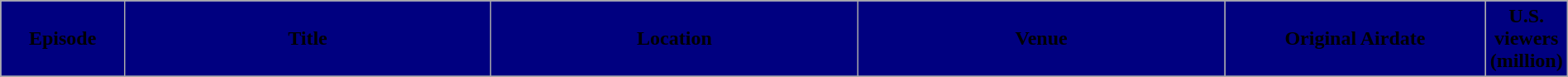<table class="wikitable plainrowheaders"  style="width:100%; background:#fff;">
<tr>
<th style="background:#000080; width:8%;"><span>Episode</span></th>
<th style="background:#000080; width:24%;"><span>Title</span></th>
<th style="background:#000080; width:24%;"><span>Location</span></th>
<th style="background:#000080; width:24%;"><span>Venue</span></th>
<th style="background:#000080; width:17%;"><span>Original Airdate</span></th>
<th style="background:#000080; width:14%;"><span>U.S. viewers<br>(million)</span></th>
</tr>
<tr>
</tr>
</table>
